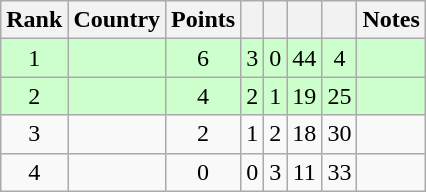<table class="wikitable sortable" style="text-align: center;">
<tr>
<th>Rank</th>
<th>Country</th>
<th>Points</th>
<th></th>
<th></th>
<th></th>
<th></th>
<th>Notes</th>
</tr>
<tr style="background:#cfc;">
<td>1</td>
<td align=left></td>
<td>6</td>
<td>3</td>
<td>0</td>
<td>44</td>
<td>4</td>
<td></td>
</tr>
<tr style="background:#cfc;">
<td>2</td>
<td align=left></td>
<td>4</td>
<td>2</td>
<td>1</td>
<td>19</td>
<td>25</td>
<td></td>
</tr>
<tr>
<td>3</td>
<td align=left></td>
<td>2</td>
<td>1</td>
<td>2</td>
<td>18</td>
<td>30</td>
<td></td>
</tr>
<tr>
<td>4</td>
<td align=left></td>
<td>0</td>
<td>0</td>
<td>3</td>
<td>11</td>
<td>33</td>
<td></td>
</tr>
</table>
